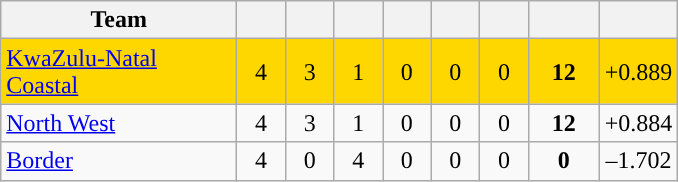<table class="wikitable" style="text-align:center">
<tr>
<th width="150">Team</th>
<th width="25"></th>
<th width="25"></th>
<th width="25"></th>
<th width="25"></th>
<th width="25"></th>
<th width="25"></th>
<th width="40"></th>
<th width="45"></th>
</tr>
<tr style="background:gold">
<td style="text-align:left"><a href='#'>KwaZulu-Natal Coastal</a></td>
<td>4</td>
<td>3</td>
<td>1</td>
<td>0</td>
<td>0</td>
<td>0</td>
<td><strong>12</strong></td>
<td>+0.889</td>
</tr>
<tr>
<td style="text-align:left"><a href='#'>North West</a></td>
<td>4</td>
<td>3</td>
<td>1</td>
<td>0</td>
<td>0</td>
<td>0</td>
<td><strong>12</strong></td>
<td>+0.884</td>
</tr>
<tr>
<td style="text-align:left"><a href='#'>Border</a></td>
<td>4</td>
<td>0</td>
<td>4</td>
<td>0</td>
<td>0</td>
<td>0</td>
<td><strong>0</strong></td>
<td>–1.702</td>
</tr>
</table>
